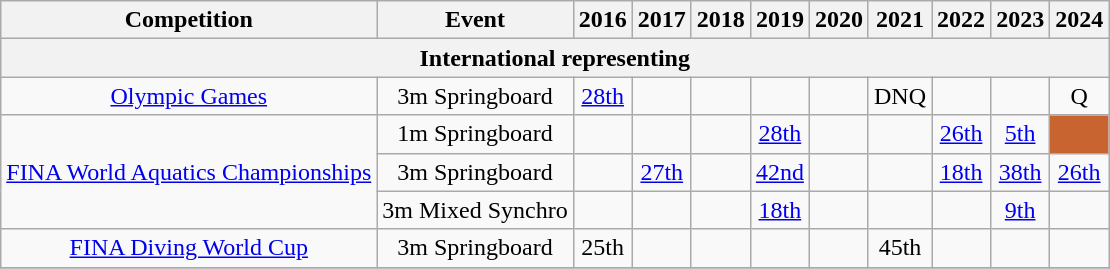<table class="wikitable" style="text-align:center;">
<tr>
<th>Competition</th>
<th>Event</th>
<th>2016</th>
<th>2017</th>
<th>2018</th>
<th>2019</th>
<th>2020</th>
<th>2021</th>
<th>2022</th>
<th>2023</th>
<th>2024</th>
</tr>
<tr>
<th colspan="11">International representing </th>
</tr>
<tr>
<td rowspan="1"><a href='#'>Olympic Games</a></td>
<td>3m Springboard</td>
<td><a href='#'>28th</a></td>
<td></td>
<td></td>
<td></td>
<td></td>
<td>DNQ</td>
<td></td>
<td></td>
<td>Q</td>
</tr>
<tr>
<td rowspan="3"><a href='#'>FINA World Aquatics Championships</a></td>
<td>1m Springboard</td>
<td></td>
<td></td>
<td></td>
<td><a href='#'>28th</a></td>
<td></td>
<td></td>
<td><a href='#'>26th</a></td>
<td><a href='#'>5th</a></td>
<td bgcolor=#c86430></td>
</tr>
<tr>
<td>3m Springboard</td>
<td></td>
<td><a href='#'>27th</a></td>
<td></td>
<td><a href='#'>42nd</a></td>
<td></td>
<td></td>
<td><a href='#'>18th</a></td>
<td><a href='#'>38th</a></td>
<td><a href='#'>26th</a></td>
</tr>
<tr>
<td>3m Mixed Synchro</td>
<td></td>
<td></td>
<td></td>
<td><a href='#'>18th</a></td>
<td></td>
<td></td>
<td></td>
<td><a href='#'>9th</a></td>
<td></td>
</tr>
<tr>
<td rowspan="1"><a href='#'>FINA Diving World Cup</a></td>
<td>3m Springboard</td>
<td>25th</td>
<td></td>
<td></td>
<td></td>
<td></td>
<td>45th</td>
<td></td>
<td></td>
<td></td>
</tr>
<tr>
</tr>
</table>
